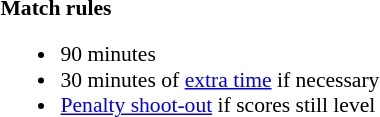<table style="width:100%;font-size:90%">
<tr>
<td style="width:60%;vertical-align:top"><br><strong>Match rules</strong><ul><li>90 minutes</li><li>30 minutes of <a href='#'>extra time</a> if necessary</li><li><a href='#'>Penalty shoot-out</a> if scores still level</li></ul></td>
</tr>
</table>
